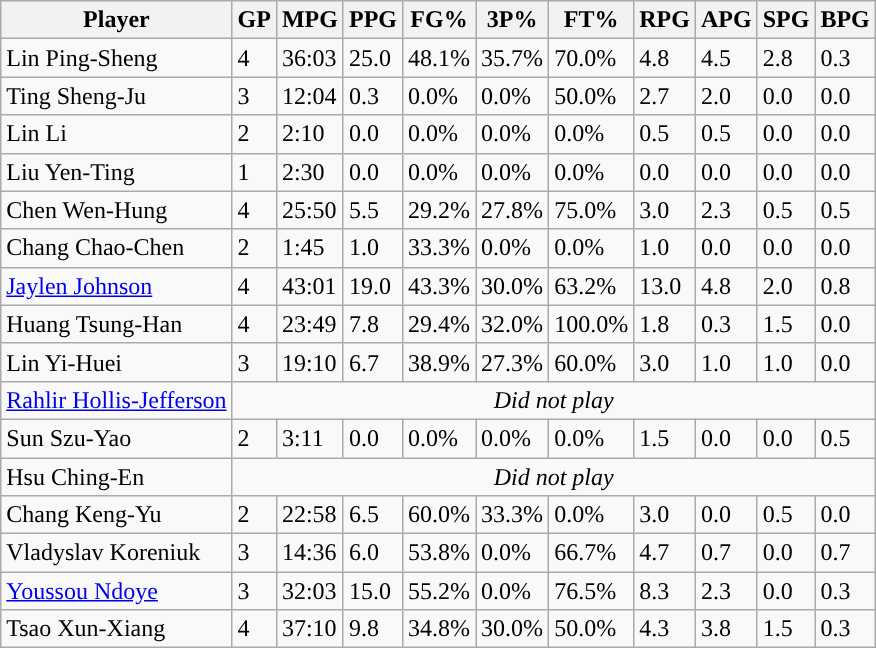<table class="wikitable">
<tr>
<th>Player</th>
<th>GP</th>
<th>MPG</th>
<th>PPG</th>
<th>FG%</th>
<th>3P%</th>
<th>FT%</th>
<th>RPG</th>
<th>APG</th>
<th>SPG</th>
<th>BPG</th>
</tr>
<tr>
<td>Lin Ping-Sheng</td>
<td>4</td>
<td>36:03</td>
<td>25.0</td>
<td>48.1%</td>
<td>35.7%</td>
<td>70.0%</td>
<td>4.8</td>
<td>4.5</td>
<td>2.8</td>
<td>0.3</td>
</tr>
<tr>
<td>Ting Sheng-Ju</td>
<td>3</td>
<td>12:04</td>
<td>0.3</td>
<td>0.0%</td>
<td>0.0%</td>
<td>50.0%</td>
<td>2.7</td>
<td>2.0</td>
<td>0.0</td>
<td>0.0</td>
</tr>
<tr>
<td>Lin Li</td>
<td>2</td>
<td>2:10</td>
<td>0.0</td>
<td>0.0%</td>
<td>0.0%</td>
<td>0.0%</td>
<td>0.5</td>
<td>0.5</td>
<td>0.0</td>
<td>0.0</td>
</tr>
<tr>
<td>Liu Yen-Ting</td>
<td>1</td>
<td>2:30</td>
<td>0.0</td>
<td>0.0%</td>
<td>0.0%</td>
<td>0.0%</td>
<td>0.0</td>
<td>0.0</td>
<td>0.0</td>
<td>0.0</td>
</tr>
<tr>
<td>Chen Wen-Hung</td>
<td>4</td>
<td>25:50</td>
<td>5.5</td>
<td>29.2%</td>
<td>27.8%</td>
<td>75.0%</td>
<td>3.0</td>
<td>2.3</td>
<td>0.5</td>
<td>0.5</td>
</tr>
<tr>
<td>Chang Chao-Chen</td>
<td>2</td>
<td>1:45</td>
<td>1.0</td>
<td>33.3%</td>
<td>0.0%</td>
<td>0.0%</td>
<td>1.0</td>
<td>0.0</td>
<td>0.0</td>
<td>0.0</td>
</tr>
<tr>
<td><a href='#'>Jaylen Johnson</a></td>
<td>4</td>
<td>43:01</td>
<td>19.0</td>
<td>43.3%</td>
<td>30.0%</td>
<td>63.2%</td>
<td>13.0</td>
<td>4.8</td>
<td>2.0</td>
<td>0.8</td>
</tr>
<tr>
<td>Huang Tsung-Han</td>
<td>4</td>
<td>23:49</td>
<td>7.8</td>
<td>29.4%</td>
<td>32.0%</td>
<td>100.0%</td>
<td>1.8</td>
<td>0.3</td>
<td>1.5</td>
<td>0.0</td>
</tr>
<tr>
<td>Lin Yi-Huei</td>
<td>3</td>
<td>19:10</td>
<td>6.7</td>
<td>38.9%</td>
<td>27.3%</td>
<td>60.0%</td>
<td>3.0</td>
<td>1.0</td>
<td>1.0</td>
<td>0.0</td>
</tr>
<tr>
<td><a href='#'>Rahlir Hollis-Jefferson</a></td>
<td colspan=10 align=center><em>Did not play</em></td>
</tr>
<tr>
<td>Sun Szu-Yao</td>
<td>2</td>
<td>3:11</td>
<td>0.0</td>
<td>0.0%</td>
<td>0.0%</td>
<td>0.0%</td>
<td>1.5</td>
<td>0.0</td>
<td>0.0</td>
<td>0.5</td>
</tr>
<tr>
<td>Hsu Ching-En</td>
<td colspan=10 align=center><em>Did not play</em></td>
</tr>
<tr>
<td>Chang Keng-Yu</td>
<td>2</td>
<td>22:58</td>
<td>6.5</td>
<td>60.0%</td>
<td>33.3%</td>
<td>0.0%</td>
<td>3.0</td>
<td>0.0</td>
<td>0.5</td>
<td>0.0</td>
</tr>
<tr>
<td>Vladyslav Koreniuk</td>
<td>3</td>
<td>14:36</td>
<td>6.0</td>
<td>53.8%</td>
<td>0.0%</td>
<td>66.7%</td>
<td>4.7</td>
<td>0.7</td>
<td>0.0</td>
<td>0.7</td>
</tr>
<tr>
<td><a href='#'>Youssou Ndoye</a></td>
<td>3</td>
<td>32:03</td>
<td>15.0</td>
<td>55.2%</td>
<td>0.0%</td>
<td>76.5%</td>
<td>8.3</td>
<td>2.3</td>
<td>0.0</td>
<td>0.3</td>
</tr>
<tr>
<td>Tsao Xun-Xiang</td>
<td>4</td>
<td>37:10</td>
<td>9.8</td>
<td>34.8%</td>
<td>30.0%</td>
<td>50.0%</td>
<td>4.3</td>
<td>3.8</td>
<td>1.5</td>
<td>0.3</td>
</tr>
</table>
